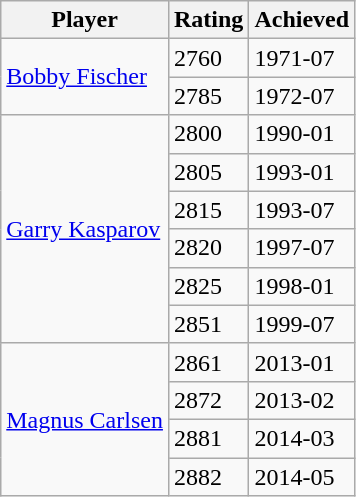<table class="wikitable">
<tr>
<th>Player</th>
<th>Rating</th>
<th>Achieved</th>
</tr>
<tr>
<td rowspan="2"><a href='#'>Bobby Fischer</a></td>
<td>2760</td>
<td>1971-07</td>
</tr>
<tr>
<td>2785</td>
<td>1972-07</td>
</tr>
<tr>
<td rowspan="6"><a href='#'>Garry Kasparov</a></td>
<td>2800</td>
<td>1990-01</td>
</tr>
<tr>
<td>2805</td>
<td>1993-01</td>
</tr>
<tr>
<td>2815</td>
<td>1993-07</td>
</tr>
<tr>
<td>2820</td>
<td>1997-07</td>
</tr>
<tr>
<td>2825</td>
<td>1998-01</td>
</tr>
<tr>
<td>2851</td>
<td>1999-07</td>
</tr>
<tr>
<td rowspan="4"><a href='#'>Magnus Carlsen</a></td>
<td>2861</td>
<td>2013-01</td>
</tr>
<tr>
<td>2872</td>
<td>2013-02</td>
</tr>
<tr>
<td>2881</td>
<td>2014-03</td>
</tr>
<tr>
<td>2882</td>
<td>2014-05</td>
</tr>
</table>
